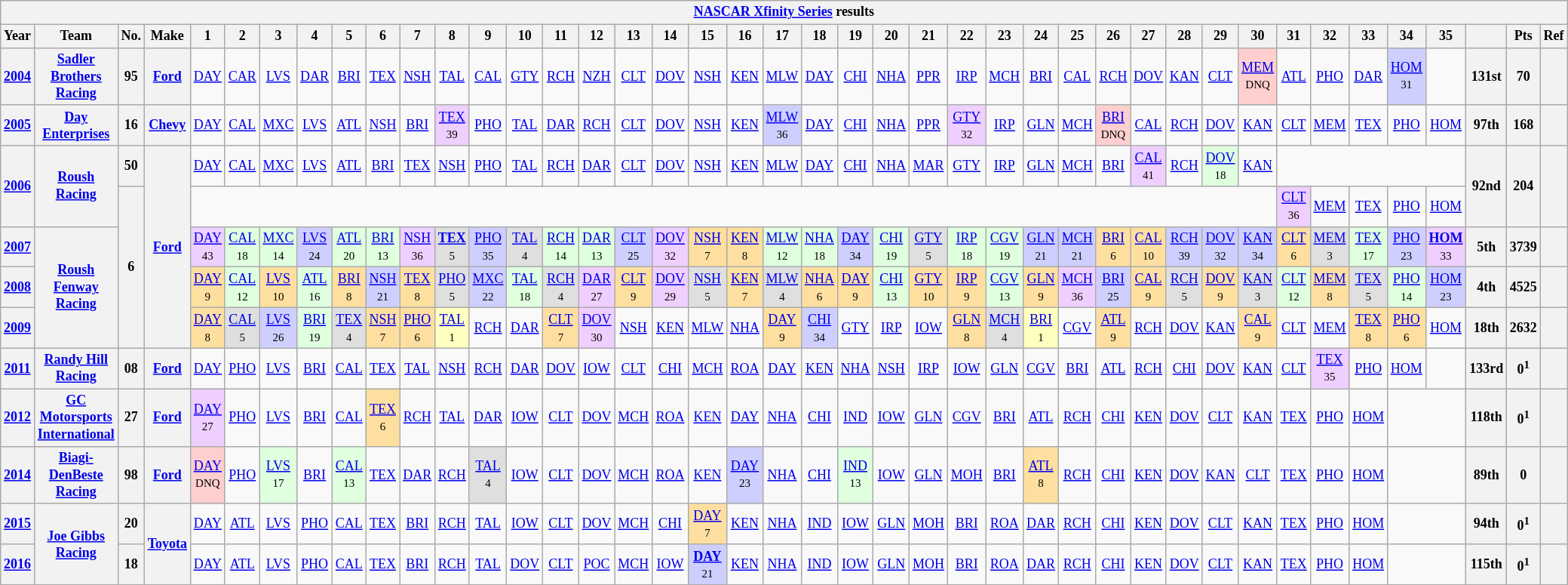<table class="wikitable" style="text-align:center; font-size:75%">
<tr>
<th colspan=42><a href='#'>NASCAR Xfinity Series</a> results</th>
</tr>
<tr>
<th>Year</th>
<th>Team</th>
<th>No.</th>
<th>Make</th>
<th>1</th>
<th>2</th>
<th>3</th>
<th>4</th>
<th>5</th>
<th>6</th>
<th>7</th>
<th>8</th>
<th>9</th>
<th>10</th>
<th>11</th>
<th>12</th>
<th>13</th>
<th>14</th>
<th>15</th>
<th>16</th>
<th>17</th>
<th>18</th>
<th>19</th>
<th>20</th>
<th>21</th>
<th>22</th>
<th>23</th>
<th>24</th>
<th>25</th>
<th>26</th>
<th>27</th>
<th>28</th>
<th>29</th>
<th>30</th>
<th>31</th>
<th>32</th>
<th>33</th>
<th>34</th>
<th>35</th>
<th></th>
<th>Pts</th>
<th>Ref</th>
</tr>
<tr>
<th><a href='#'>2004</a></th>
<th><a href='#'>Sadler Brothers Racing</a></th>
<th>95</th>
<th><a href='#'>Ford</a></th>
<td><a href='#'>DAY</a></td>
<td><a href='#'>CAR</a></td>
<td><a href='#'>LVS</a></td>
<td><a href='#'>DAR</a></td>
<td><a href='#'>BRI</a></td>
<td><a href='#'>TEX</a></td>
<td><a href='#'>NSH</a></td>
<td><a href='#'>TAL</a></td>
<td><a href='#'>CAL</a></td>
<td><a href='#'>GTY</a></td>
<td><a href='#'>RCH</a></td>
<td><a href='#'>NZH</a></td>
<td><a href='#'>CLT</a></td>
<td><a href='#'>DOV</a></td>
<td><a href='#'>NSH</a></td>
<td><a href='#'>KEN</a></td>
<td><a href='#'>MLW</a></td>
<td><a href='#'>DAY</a></td>
<td><a href='#'>CHI</a></td>
<td><a href='#'>NHA</a></td>
<td><a href='#'>PPR</a></td>
<td><a href='#'>IRP</a></td>
<td><a href='#'>MCH</a></td>
<td><a href='#'>BRI</a></td>
<td><a href='#'>CAL</a></td>
<td><a href='#'>RCH</a></td>
<td><a href='#'>DOV</a></td>
<td><a href='#'>KAN</a></td>
<td><a href='#'>CLT</a></td>
<td style="background:#FFCFCF;"><a href='#'>MEM</a><br><small>DNQ</small></td>
<td><a href='#'>ATL</a></td>
<td><a href='#'>PHO</a></td>
<td><a href='#'>DAR</a></td>
<td style="background:#CFCFFF;"><a href='#'>HOM</a><br><small>31</small></td>
<td></td>
<th>131st</th>
<th>70</th>
<th></th>
</tr>
<tr>
<th><a href='#'>2005</a></th>
<th><a href='#'>Day Enterprises</a></th>
<th>16</th>
<th><a href='#'>Chevy</a></th>
<td><a href='#'>DAY</a></td>
<td><a href='#'>CAL</a></td>
<td><a href='#'>MXC</a></td>
<td><a href='#'>LVS</a></td>
<td><a href='#'>ATL</a></td>
<td><a href='#'>NSH</a></td>
<td><a href='#'>BRI</a></td>
<td style="background:#EFCFFF;"><a href='#'>TEX</a><br><small>39</small></td>
<td><a href='#'>PHO</a></td>
<td><a href='#'>TAL</a></td>
<td><a href='#'>DAR</a></td>
<td><a href='#'>RCH</a></td>
<td><a href='#'>CLT</a></td>
<td><a href='#'>DOV</a></td>
<td><a href='#'>NSH</a></td>
<td><a href='#'>KEN</a></td>
<td style="background:#CFCFFF;"><a href='#'>MLW</a><br><small>36</small></td>
<td><a href='#'>DAY</a></td>
<td><a href='#'>CHI</a></td>
<td><a href='#'>NHA</a></td>
<td><a href='#'>PPR</a></td>
<td style="background:#EFCFFF;"><a href='#'>GTY</a><br><small>32</small></td>
<td><a href='#'>IRP</a></td>
<td><a href='#'>GLN</a></td>
<td><a href='#'>MCH</a></td>
<td style="background:#FFCFCF;"><a href='#'>BRI</a><br><small>DNQ</small></td>
<td><a href='#'>CAL</a></td>
<td><a href='#'>RCH</a></td>
<td><a href='#'>DOV</a></td>
<td><a href='#'>KAN</a></td>
<td><a href='#'>CLT</a></td>
<td><a href='#'>MEM</a></td>
<td><a href='#'>TEX</a></td>
<td><a href='#'>PHO</a></td>
<td><a href='#'>HOM</a></td>
<th>97th</th>
<th>168</th>
<th></th>
</tr>
<tr>
<th rowspan=2><a href='#'>2006</a></th>
<th rowspan=2><a href='#'>Roush Racing</a></th>
<th>50</th>
<th rowspan=5><a href='#'>Ford</a></th>
<td><a href='#'>DAY</a></td>
<td><a href='#'>CAL</a></td>
<td><a href='#'>MXC</a></td>
<td><a href='#'>LVS</a></td>
<td><a href='#'>ATL</a></td>
<td><a href='#'>BRI</a></td>
<td><a href='#'>TEX</a></td>
<td><a href='#'>NSH</a></td>
<td><a href='#'>PHO</a></td>
<td><a href='#'>TAL</a></td>
<td><a href='#'>RCH</a></td>
<td><a href='#'>DAR</a></td>
<td><a href='#'>CLT</a></td>
<td><a href='#'>DOV</a></td>
<td><a href='#'>NSH</a></td>
<td><a href='#'>KEN</a></td>
<td><a href='#'>MLW</a></td>
<td><a href='#'>DAY</a></td>
<td><a href='#'>CHI</a></td>
<td><a href='#'>NHA</a></td>
<td><a href='#'>MAR</a></td>
<td><a href='#'>GTY</a></td>
<td><a href='#'>IRP</a></td>
<td><a href='#'>GLN</a></td>
<td><a href='#'>MCH</a></td>
<td><a href='#'>BRI</a></td>
<td style="background:#EFCFFF;"><a href='#'>CAL</a><br><small>41</small></td>
<td><a href='#'>RCH</a></td>
<td style="background:#DFFFDF;"><a href='#'>DOV</a><br><small>18</small></td>
<td><a href='#'>KAN</a></td>
<td colspan=5></td>
<th rowspan=2>92nd</th>
<th rowspan=2>204</th>
<th rowspan=2></th>
</tr>
<tr>
<th rowspan=4>6</th>
<td colspan=30></td>
<td style="background:#EFCFFF;"><a href='#'>CLT</a><br><small>36</small></td>
<td><a href='#'>MEM</a></td>
<td><a href='#'>TEX</a></td>
<td><a href='#'>PHO</a></td>
<td><a href='#'>HOM</a></td>
</tr>
<tr>
<th><a href='#'>2007</a></th>
<th rowspan=3><a href='#'>Roush Fenway Racing</a></th>
<td style="background:#EFCFFF;"><a href='#'>DAY</a><br><small>43</small></td>
<td style="background:#DFFFDF;"><a href='#'>CAL</a><br><small>18</small></td>
<td style="background:#DFFFDF;"><a href='#'>MXC</a><br><small>14</small></td>
<td style="background:#CFCFFF;"><a href='#'>LVS</a><br><small>24</small></td>
<td style="background:#DFFFDF;"><a href='#'>ATL</a><br><small>20</small></td>
<td style="background:#DFFFDF;"><a href='#'>BRI</a><br><small>13</small></td>
<td style="background:#EFCFFF;"><a href='#'>NSH</a><br><small>36</small></td>
<td style="background:#DFDFDF;"><strong><a href='#'>TEX</a></strong><br><small>5</small></td>
<td style="background:#CFCFFF;"><a href='#'>PHO</a><br><small>35</small></td>
<td style="background:#DFDFDF;"><a href='#'>TAL</a><br><small>4</small></td>
<td style="background:#DFFFDF;"><a href='#'>RCH</a><br><small>14</small></td>
<td style="background:#DFFFDF;"><a href='#'>DAR</a><br><small>13</small></td>
<td style="background:#CFCFFF;"><a href='#'>CLT</a><br><small>25</small></td>
<td style="background:#EFCFFF;"><a href='#'>DOV</a><br><small>32</small></td>
<td style="background:#FFDF9F;"><a href='#'>NSH</a><br><small>7</small></td>
<td style="background:#FFDF9F;"><a href='#'>KEN</a><br><small>8</small></td>
<td style="background:#DFFFDF;"><a href='#'>MLW</a><br><small>12</small></td>
<td style="background:#DFFFDF;"><a href='#'>NHA</a><br><small>18</small></td>
<td style="background:#CFCFFF;"><a href='#'>DAY</a><br><small>34</small></td>
<td style="background:#DFFFDF;"><a href='#'>CHI</a><br><small>19</small></td>
<td style="background:#DFDFDF;"><a href='#'>GTY</a><br><small>5</small></td>
<td style="background:#DFFFDF;"><a href='#'>IRP</a><br><small>18</small></td>
<td style="background:#DFFFDF;"><a href='#'>CGV</a><br><small>19</small></td>
<td style="background:#CFCFFF;"><a href='#'>GLN</a><br><small>21</small></td>
<td style="background:#CFCFFF;"><a href='#'>MCH</a><br><small>21</small></td>
<td style="background:#FFDF9F;"><a href='#'>BRI</a><br><small>6</small></td>
<td style="background:#FFDF9F;"><a href='#'>CAL</a><br><small>10</small></td>
<td style="background:#CFCFFF;"><a href='#'>RCH</a><br><small>39</small></td>
<td style="background:#CFCFFF;"><a href='#'>DOV</a><br><small>32</small></td>
<td style="background:#CFCFFF;"><a href='#'>KAN</a><br><small>34</small></td>
<td style="background:#FFDF9F;"><a href='#'>CLT</a><br><small>6</small></td>
<td style="background:#DFDFDF;"><a href='#'>MEM</a><br><small>3</small></td>
<td style="background:#DFFFDF;"><a href='#'>TEX</a><br><small>17</small></td>
<td style="background:#CFCFFF;"><a href='#'>PHO</a><br><small>23</small></td>
<td style="background:#EFCFFF;"><strong><a href='#'>HOM</a></strong><br><small>33</small></td>
<th>5th</th>
<th>3739</th>
<th></th>
</tr>
<tr>
<th><a href='#'>2008</a></th>
<td style="background:#FFDF9F;"><a href='#'>DAY</a><br><small>9</small></td>
<td style="background:#DFFFDF;"><a href='#'>CAL</a><br><small>12</small></td>
<td style="background:#FFDF9F;"><a href='#'>LVS</a><br><small>10</small></td>
<td style="background:#DFFFDF;"><a href='#'>ATL</a><br><small>16</small></td>
<td style="background:#FFDF9F;"><a href='#'>BRI</a><br><small>8</small></td>
<td style="background:#CFCFFF;"><a href='#'>NSH</a><br><small>21</small></td>
<td style="background:#FFDF9F;"><a href='#'>TEX</a><br><small>8</small></td>
<td style="background:#DFDFDF;"><a href='#'>PHO</a><br><small>5</small></td>
<td style="background:#CFCFFF;"><a href='#'>MXC</a><br><small>22</small></td>
<td style="background:#DFFFDF;"><a href='#'>TAL</a><br><small>18</small></td>
<td style="background:#DFDFDF;"><a href='#'>RCH</a><br><small>4</small></td>
<td style="background:#EFCFFF;"><a href='#'>DAR</a><br><small>27</small></td>
<td style="background:#FFDF9F;"><a href='#'>CLT</a><br><small>9</small></td>
<td style="background:#EFCFFF;"><a href='#'>DOV</a><br><small>29</small></td>
<td style="background:#DFDFDF;"><a href='#'>NSH</a><br><small>5</small></td>
<td style="background:#FFDF9F;"><a href='#'>KEN</a><br><small>7</small></td>
<td style="background:#DFDFDF;"><a href='#'>MLW</a><br><small>4</small></td>
<td style="background:#FFDF9F;"><a href='#'>NHA</a><br><small>6</small></td>
<td style="background:#FFDF9F;"><a href='#'>DAY</a><br><small>9</small></td>
<td style="background:#DFFFDF;"><a href='#'>CHI</a><br><small>13</small></td>
<td style="background:#FFDF9F;"><a href='#'>GTY</a><br><small>10</small></td>
<td style="background:#FFDF9F;"><a href='#'>IRP</a><br><small>9</small></td>
<td style="background:#DFFFDF;"><a href='#'>CGV</a><br><small>13</small></td>
<td style="background:#FFDF9F;"><a href='#'>GLN</a><br><small>9</small></td>
<td style="background:#EFCFFF;"><a href='#'>MCH</a><br><small>36</small></td>
<td style="background:#CFCFFF;"><a href='#'>BRI</a><br><small>25</small></td>
<td style="background:#FFDF9F;"><a href='#'>CAL</a><br><small>9</small></td>
<td style="background:#DFDFDF;"><a href='#'>RCH</a><br><small>5</small></td>
<td style="background:#FFDF9F;"><a href='#'>DOV</a><br><small>9</small></td>
<td style="background:#DFDFDF;"><a href='#'>KAN</a><br><small>3</small></td>
<td style="background:#DFFFDF;"><a href='#'>CLT</a><br><small>12</small></td>
<td style="background:#FFDF9F;"><a href='#'>MEM</a><br><small>8</small></td>
<td style="background:#DFDFDF;"><a href='#'>TEX</a><br><small>5</small></td>
<td style="background:#DFFFDF;"><a href='#'>PHO</a><br><small>14</small></td>
<td style="background:#CFCFFF;"><a href='#'>HOM</a><br><small>23</small></td>
<th>4th</th>
<th>4525</th>
<th></th>
</tr>
<tr>
<th><a href='#'>2009</a></th>
<td style="background:#FFDF9F;"><a href='#'>DAY</a><br><small>8</small></td>
<td style="background:#DFDFDF;"><a href='#'>CAL</a><br><small>5</small></td>
<td style="background:#CFCFFF;"><a href='#'>LVS</a><br><small>26</small></td>
<td style="background:#DFFFDF;"><a href='#'>BRI</a><br><small>19</small></td>
<td style="background:#DFDFDF;"><a href='#'>TEX</a><br><small>4</small></td>
<td style="background:#FFDF9F;"><a href='#'>NSH</a><br><small>7</small></td>
<td style="background:#FFDF9F;"><a href='#'>PHO</a><br><small>6</small></td>
<td style="background:#FFFFBF;"><a href='#'>TAL</a><br><small>1</small></td>
<td><a href='#'>RCH</a></td>
<td><a href='#'>DAR</a></td>
<td style="background:#FFDF9F;"><a href='#'>CLT</a><br><small>7</small></td>
<td style="background:#EFCFFF;"><a href='#'>DOV</a><br><small>30</small></td>
<td><a href='#'>NSH</a></td>
<td><a href='#'>KEN</a></td>
<td><a href='#'>MLW</a></td>
<td><a href='#'>NHA</a></td>
<td style="background:#FFDF9F;"><a href='#'>DAY</a><br><small>9</small></td>
<td style="background:#CFCFFF;"><a href='#'>CHI</a><br><small>34</small></td>
<td><a href='#'>GTY</a></td>
<td><a href='#'>IRP</a></td>
<td><a href='#'>IOW</a></td>
<td style="background:#FFDF9F;"><a href='#'>GLN</a><br><small>8</small></td>
<td style="background:#DFDFDF;"><a href='#'>MCH</a><br><small>4</small></td>
<td style="background:#FFFFBF;"><a href='#'>BRI</a><br><small>1</small></td>
<td><a href='#'>CGV</a></td>
<td style="background:#FFDF9F;"><a href='#'>ATL</a><br><small>9</small></td>
<td><a href='#'>RCH</a></td>
<td><a href='#'>DOV</a></td>
<td><a href='#'>KAN</a></td>
<td style="background:#FFDF9F;"><a href='#'>CAL</a><br><small>9</small></td>
<td><a href='#'>CLT</a></td>
<td><a href='#'>MEM</a></td>
<td style="background:#FFDF9F;"><a href='#'>TEX</a><br><small>8</small></td>
<td style="background:#FFDF9F;"><a href='#'>PHO</a><br><small>6</small></td>
<td><a href='#'>HOM</a></td>
<th>18th</th>
<th>2632</th>
<th></th>
</tr>
<tr>
<th><a href='#'>2011</a></th>
<th><a href='#'>Randy Hill Racing</a></th>
<th>08</th>
<th><a href='#'>Ford</a></th>
<td><a href='#'>DAY</a></td>
<td><a href='#'>PHO</a></td>
<td><a href='#'>LVS</a></td>
<td><a href='#'>BRI</a></td>
<td><a href='#'>CAL</a></td>
<td><a href='#'>TEX</a></td>
<td><a href='#'>TAL</a></td>
<td><a href='#'>NSH</a></td>
<td><a href='#'>RCH</a></td>
<td><a href='#'>DAR</a></td>
<td><a href='#'>DOV</a></td>
<td><a href='#'>IOW</a></td>
<td><a href='#'>CLT</a></td>
<td><a href='#'>CHI</a></td>
<td><a href='#'>MCH</a></td>
<td><a href='#'>ROA</a></td>
<td><a href='#'>DAY</a></td>
<td><a href='#'>KEN</a></td>
<td><a href='#'>NHA</a></td>
<td><a href='#'>NSH</a></td>
<td><a href='#'>IRP</a></td>
<td><a href='#'>IOW</a></td>
<td><a href='#'>GLN</a></td>
<td><a href='#'>CGV</a></td>
<td><a href='#'>BRI</a></td>
<td><a href='#'>ATL</a></td>
<td><a href='#'>RCH</a></td>
<td><a href='#'>CHI</a></td>
<td><a href='#'>DOV</a></td>
<td><a href='#'>KAN</a></td>
<td><a href='#'>CLT</a></td>
<td style="background:#EFCFFF;"><a href='#'>TEX</a><br><small>35</small></td>
<td><a href='#'>PHO</a></td>
<td><a href='#'>HOM</a></td>
<td></td>
<th>133rd</th>
<th>0<sup>1</sup></th>
<th></th>
</tr>
<tr>
<th><a href='#'>2012</a></th>
<th><a href='#'>GC Motorsports International</a></th>
<th>27</th>
<th><a href='#'>Ford</a></th>
<td style="background:#EFCFFF;"><a href='#'>DAY</a><br><small>27</small></td>
<td><a href='#'>PHO</a></td>
<td><a href='#'>LVS</a></td>
<td><a href='#'>BRI</a></td>
<td><a href='#'>CAL</a></td>
<td style="background:#FFDF9F;"><a href='#'>TEX</a><br><small>6</small></td>
<td><a href='#'>RCH</a></td>
<td><a href='#'>TAL</a></td>
<td><a href='#'>DAR</a></td>
<td><a href='#'>IOW</a></td>
<td><a href='#'>CLT</a></td>
<td><a href='#'>DOV</a></td>
<td><a href='#'>MCH</a></td>
<td><a href='#'>ROA</a></td>
<td><a href='#'>KEN</a></td>
<td><a href='#'>DAY</a></td>
<td><a href='#'>NHA</a></td>
<td><a href='#'>CHI</a></td>
<td><a href='#'>IND</a></td>
<td><a href='#'>IOW</a></td>
<td><a href='#'>GLN</a></td>
<td><a href='#'>CGV</a></td>
<td><a href='#'>BRI</a></td>
<td><a href='#'>ATL</a></td>
<td><a href='#'>RCH</a></td>
<td><a href='#'>CHI</a></td>
<td><a href='#'>KEN</a></td>
<td><a href='#'>DOV</a></td>
<td><a href='#'>CLT</a></td>
<td><a href='#'>KAN</a></td>
<td><a href='#'>TEX</a></td>
<td><a href='#'>PHO</a></td>
<td><a href='#'>HOM</a></td>
<td colspan=2></td>
<th>118th</th>
<th>0<sup>1</sup></th>
<th></th>
</tr>
<tr>
<th><a href='#'>2014</a></th>
<th><a href='#'>Biagi-DenBeste Racing</a></th>
<th>98</th>
<th><a href='#'>Ford</a></th>
<td style="background:#FFCFCF;"><a href='#'>DAY</a><br><small>DNQ</small></td>
<td><a href='#'>PHO</a></td>
<td style="background:#DFFFDF;"><a href='#'>LVS</a><br><small>17</small></td>
<td><a href='#'>BRI</a></td>
<td style="background:#DFFFDF;"><a href='#'>CAL</a><br><small>13</small></td>
<td><a href='#'>TEX</a></td>
<td><a href='#'>DAR</a></td>
<td><a href='#'>RCH</a></td>
<td style="background:#DFDFDF;"><a href='#'>TAL</a><br><small>4</small></td>
<td><a href='#'>IOW</a></td>
<td><a href='#'>CLT</a></td>
<td><a href='#'>DOV</a></td>
<td><a href='#'>MCH</a></td>
<td><a href='#'>ROA</a></td>
<td><a href='#'>KEN</a></td>
<td style="background:#CFCFFF;"><a href='#'>DAY</a><br><small>23</small></td>
<td><a href='#'>NHA</a></td>
<td><a href='#'>CHI</a></td>
<td style="background:#DFFFDF;"><a href='#'>IND</a><br><small>13</small></td>
<td><a href='#'>IOW</a></td>
<td><a href='#'>GLN</a></td>
<td><a href='#'>MOH</a></td>
<td><a href='#'>BRI</a></td>
<td style="background:#FFDF9F;"><a href='#'>ATL</a><br><small>8</small></td>
<td><a href='#'>RCH</a></td>
<td><a href='#'>CHI</a></td>
<td><a href='#'>KEN</a></td>
<td><a href='#'>DOV</a></td>
<td><a href='#'>KAN</a></td>
<td><a href='#'>CLT</a></td>
<td><a href='#'>TEX</a></td>
<td><a href='#'>PHO</a></td>
<td><a href='#'>HOM</a></td>
<td colspan=2></td>
<th>89th</th>
<th>0</th>
<th></th>
</tr>
<tr>
<th><a href='#'>2015</a></th>
<th rowspan=2><a href='#'>Joe Gibbs Racing</a></th>
<th>20</th>
<th rowspan=2><a href='#'>Toyota</a></th>
<td><a href='#'>DAY</a></td>
<td><a href='#'>ATL</a></td>
<td><a href='#'>LVS</a></td>
<td><a href='#'>PHO</a></td>
<td><a href='#'>CAL</a></td>
<td><a href='#'>TEX</a></td>
<td><a href='#'>BRI</a></td>
<td><a href='#'>RCH</a></td>
<td><a href='#'>TAL</a></td>
<td><a href='#'>IOW</a></td>
<td><a href='#'>CLT</a></td>
<td><a href='#'>DOV</a></td>
<td><a href='#'>MCH</a></td>
<td><a href='#'>CHI</a></td>
<td style="background:#FFDF9F;"><a href='#'>DAY</a><br><small>7</small></td>
<td><a href='#'>KEN</a></td>
<td><a href='#'>NHA</a></td>
<td><a href='#'>IND</a></td>
<td><a href='#'>IOW</a></td>
<td><a href='#'>GLN</a></td>
<td><a href='#'>MOH</a></td>
<td><a href='#'>BRI</a></td>
<td><a href='#'>ROA</a></td>
<td><a href='#'>DAR</a></td>
<td><a href='#'>RCH</a></td>
<td><a href='#'>CHI</a></td>
<td><a href='#'>KEN</a></td>
<td><a href='#'>DOV</a></td>
<td><a href='#'>CLT</a></td>
<td><a href='#'>KAN</a></td>
<td><a href='#'>TEX</a></td>
<td><a href='#'>PHO</a></td>
<td><a href='#'>HOM</a></td>
<td colspan=2></td>
<th>94th</th>
<th>0<sup>1</sup></th>
<th></th>
</tr>
<tr>
<th><a href='#'>2016</a></th>
<th>18</th>
<td><a href='#'>DAY</a></td>
<td><a href='#'>ATL</a></td>
<td><a href='#'>LVS</a></td>
<td><a href='#'>PHO</a></td>
<td><a href='#'>CAL</a></td>
<td><a href='#'>TEX</a></td>
<td><a href='#'>BRI</a></td>
<td><a href='#'>RCH</a></td>
<td><a href='#'>TAL</a></td>
<td><a href='#'>DOV</a></td>
<td><a href='#'>CLT</a></td>
<td><a href='#'>POC</a></td>
<td><a href='#'>MCH</a></td>
<td><a href='#'>IOW</a></td>
<td style="background:#CFCFFF;"><strong><a href='#'>DAY</a></strong><br><small>21</small></td>
<td><a href='#'>KEN</a></td>
<td><a href='#'>NHA</a></td>
<td><a href='#'>IND</a></td>
<td><a href='#'>IOW</a></td>
<td><a href='#'>GLN</a></td>
<td><a href='#'>MOH</a></td>
<td><a href='#'>BRI</a></td>
<td><a href='#'>ROA</a></td>
<td><a href='#'>DAR</a></td>
<td><a href='#'>RCH</a></td>
<td><a href='#'>CHI</a></td>
<td><a href='#'>KEN</a></td>
<td><a href='#'>DOV</a></td>
<td><a href='#'>CLT</a></td>
<td><a href='#'>KAN</a></td>
<td><a href='#'>TEX</a></td>
<td><a href='#'>PHO</a></td>
<td><a href='#'>HOM</a></td>
<td colspan=2></td>
<th>115th</th>
<th>0<sup>1</sup></th>
<th></th>
</tr>
</table>
